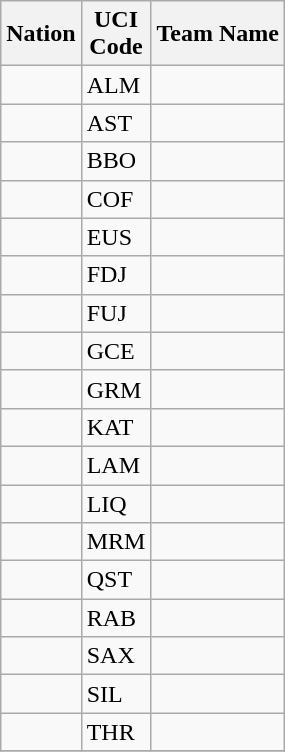<table class="wikitable">
<tr>
<th>Nation</th>
<th>UCI <br>Code</th>
<th>Team Name</th>
</tr>
<tr>
<td></td>
<td>ALM</td>
<td></td>
</tr>
<tr>
<td></td>
<td>AST</td>
<td></td>
</tr>
<tr>
<td></td>
<td>BBO</td>
<td></td>
</tr>
<tr>
<td></td>
<td>COF</td>
<td></td>
</tr>
<tr>
<td></td>
<td>EUS</td>
<td></td>
</tr>
<tr>
<td></td>
<td>FDJ</td>
<td></td>
</tr>
<tr>
<td></td>
<td>FUJ</td>
<td></td>
</tr>
<tr>
<td></td>
<td>GCE</td>
<td></td>
</tr>
<tr>
<td></td>
<td>GRM</td>
<td></td>
</tr>
<tr>
<td></td>
<td>KAT</td>
<td></td>
</tr>
<tr>
<td></td>
<td>LAM</td>
<td></td>
</tr>
<tr>
<td></td>
<td>LIQ</td>
<td></td>
</tr>
<tr>
<td></td>
<td>MRM</td>
<td></td>
</tr>
<tr>
<td></td>
<td>QST</td>
<td></td>
</tr>
<tr>
<td></td>
<td>RAB</td>
<td></td>
</tr>
<tr>
<td></td>
<td>SAX</td>
<td></td>
</tr>
<tr>
<td></td>
<td>SIL</td>
<td></td>
</tr>
<tr>
<td></td>
<td>THR</td>
<td></td>
</tr>
<tr>
</tr>
</table>
